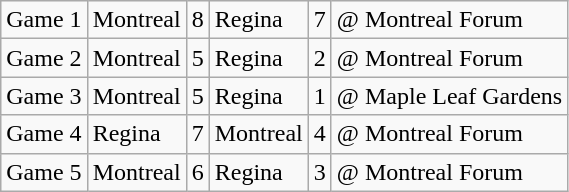<table class="wikitable">
<tr>
<td>Game 1</td>
<td>Montreal</td>
<td>8</td>
<td>Regina</td>
<td>7</td>
<td>@ Montreal Forum</td>
</tr>
<tr>
<td>Game 2</td>
<td>Montreal</td>
<td>5</td>
<td>Regina</td>
<td>2</td>
<td>@ Montreal Forum</td>
</tr>
<tr>
<td>Game 3</td>
<td>Montreal</td>
<td>5</td>
<td>Regina</td>
<td>1</td>
<td>@ Maple Leaf Gardens</td>
</tr>
<tr>
<td>Game 4</td>
<td>Regina</td>
<td>7</td>
<td>Montreal</td>
<td>4</td>
<td>@ Montreal Forum</td>
</tr>
<tr>
<td>Game 5</td>
<td>Montreal</td>
<td>6</td>
<td>Regina</td>
<td>3</td>
<td>@ Montreal Forum</td>
</tr>
</table>
